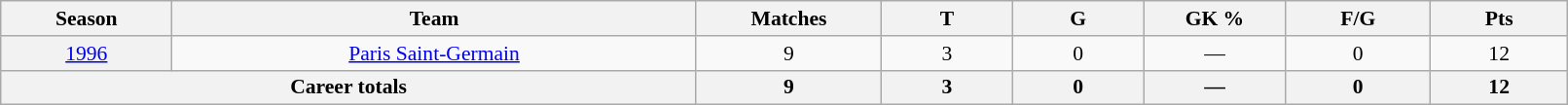<table class="wikitable sortable"  style="font-size:90%; text-align:center; width:85%;">
<tr>
<th width=2%>Season</th>
<th width=8%>Team</th>
<th width=2%>Matches</th>
<th width=2%>T</th>
<th width=2%>G</th>
<th width=2%>GK %</th>
<th width=2%>F/G</th>
<th width=2%>Pts</th>
</tr>
<tr>
<th scope="row" style="text-align:center; font-weight:normal"><a href='#'>1996</a></th>
<td style="text-align:center;"> <a href='#'>Paris Saint-Germain</a></td>
<td>9</td>
<td>3</td>
<td>0</td>
<td>—</td>
<td>0</td>
<td>12</td>
</tr>
<tr class="sortbottom">
<th colspan=2>Career totals</th>
<th>9</th>
<th>3</th>
<th>0</th>
<th>—</th>
<th>0</th>
<th>12</th>
</tr>
</table>
